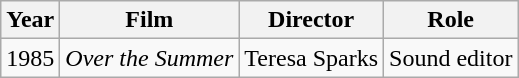<table class="wikitable">
<tr>
<th>Year</th>
<th>Film</th>
<th>Director</th>
<th>Role</th>
</tr>
<tr>
<td>1985</td>
<td><em>Over the Summer</em></td>
<td>Teresa Sparks</td>
<td>Sound editor</td>
</tr>
</table>
